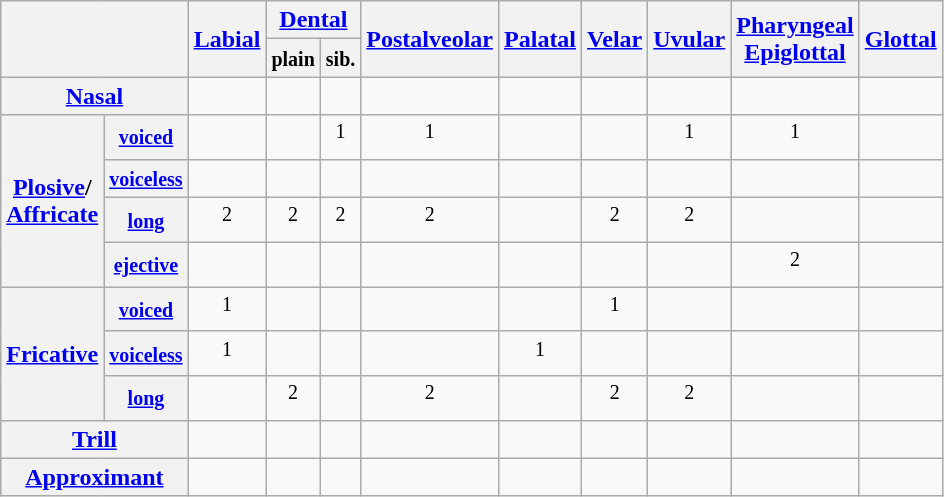<table class="wikitable" style="text-align:center">
<tr>
<th colspan="2" rowspan="2"></th>
<th rowspan="2"><a href='#'>Labial</a></th>
<th colspan="2"><a href='#'>Dental</a></th>
<th rowspan="2"><a href='#'>Postalveolar</a></th>
<th rowspan="2"><a href='#'>Palatal</a></th>
<th rowspan="2"><a href='#'>Velar</a></th>
<th rowspan="2"><a href='#'>Uvular</a></th>
<th rowspan="2"><a href='#'>Pharyngeal</a><br><a href='#'>Epiglottal</a></th>
<th rowspan="2"><a href='#'>Glottal</a></th>
</tr>
<tr class="small" align="center">
<th><small>plain</small></th>
<th><small>sib.</small></th>
</tr>
<tr align="center">
<th colspan="2"><a href='#'>Nasal</a></th>
<td></td>
<td></td>
<td></td>
<td></td>
<td></td>
<td></td>
<td></td>
<td></td>
<td></td>
</tr>
<tr align="center">
<th rowspan="4"><a href='#'>Plosive</a>/<br><a href='#'>Affricate</a></th>
<th><small> <a href='#'>voiced</a></small></th>
<td><span></span></td>
<td></td>
<td><span></span><sup>1</sup></td>
<td><span></span><sup>1</sup></td>
<td></td>
<td></td>
<td><sup>1</sup></td>
<td><span></span><sup>1</sup></td>
<td></td>
</tr>
<tr align="center">
<th><small> <a href='#'>voiceless</a></small></th>
<td></td>
<td></td>
<td></td>
<td></td>
<td></td>
<td></td>
<td></td>
<td></td>
<td></td>
</tr>
<tr>
<th><small><a href='#'>long</a></small></th>
<td><span></span><sup>2</sup></td>
<td><span></span><sup>2</sup></td>
<td><span></span><sup>2</sup></td>
<td><span></span><sup>2</sup></td>
<td></td>
<td><span></span><sup>2</sup></td>
<td><span></span><sup>2</sup></td>
<td></td>
<td></td>
</tr>
<tr align="center">
<th><small><a href='#'>ejective</a></small></th>
<td></td>
<td></td>
<td></td>
<td></td>
<td></td>
<td></td>
<td></td>
<td><span></span><sup>2</sup></td>
<td></td>
</tr>
<tr align="center">
<th rowspan="3"><a href='#'>Fricative</a></th>
<th><small> <a href='#'>voiced</a></small></th>
<td><span></span><sup>1</sup></td>
<td></td>
<td></td>
<td></td>
<td></td>
<td><span></span><sup>1</sup></td>
<td></td>
<td></td>
<td><span></span></td>
</tr>
<tr>
<th><small> <a href='#'>voiceless</a></small></th>
<td><span></span><sup>1</sup></td>
<td></td>
<td></td>
<td></td>
<td><span></span><sup>1</sup></td>
<td></td>
<td><span></span></td>
<td><span></span></td>
<td></td>
</tr>
<tr align="center">
<th><small><a href='#'>long</a></small></th>
<td></td>
<td><span></span><sup>2</sup></td>
<td></td>
<td><span></span><sup>2</sup></td>
<td></td>
<td><span></span><sup>2</sup></td>
<td><span></span><sup>2</sup></td>
<td></td>
<td></td>
</tr>
<tr align="center">
<th colspan="2"><a href='#'>Trill</a></th>
<td></td>
<td></td>
<td></td>
<td></td>
<td></td>
<td></td>
<td></td>
<td></td>
<td></td>
</tr>
<tr align="center">
<th colspan="2"><a href='#'>Approximant</a></th>
<td><span></span></td>
<td></td>
<td></td>
<td></td>
<td></td>
<td></td>
<td></td>
<td></td>
<td></td>
</tr>
</table>
